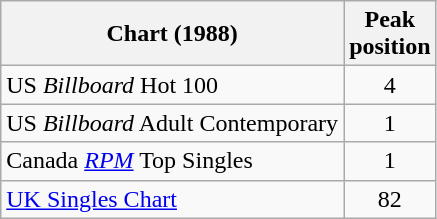<table class="wikitable">
<tr>
<th>Chart (1988)</th>
<th>Peak<br>position</th>
</tr>
<tr>
<td>US <em>Billboard</em> Hot 100</td>
<td align="center">4</td>
</tr>
<tr>
<td>US <em>Billboard</em> Adult Contemporary</td>
<td align="center">1</td>
</tr>
<tr>
<td>Canada <em><a href='#'>RPM</a></em> Top Singles</td>
<td align="center">1</td>
</tr>
<tr>
<td><a href='#'>UK Singles Chart</a></td>
<td align="center">82</td>
</tr>
</table>
